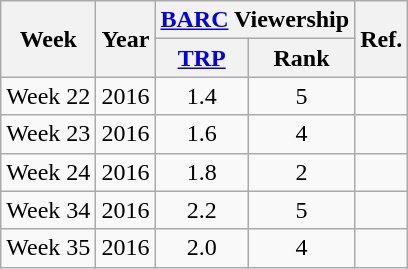<table class="wikitable sortable" style="text-align:center">
<tr>
<th rowspan="2">Week</th>
<th rowspan="2">Year</th>
<th colspan="2"><a href='#'>BARC</a> Viewership</th>
<th rowspan="2">Ref.</th>
</tr>
<tr>
<th><a href='#'>TRP</a></th>
<th>Rank</th>
</tr>
<tr>
<td>Week 22</td>
<td>2016</td>
<td>1.4</td>
<td>5</td>
<td></td>
</tr>
<tr>
<td>Week 23</td>
<td>2016</td>
<td>1.6</td>
<td>4</td>
<td></td>
</tr>
<tr>
<td>Week 24</td>
<td>2016</td>
<td>1.8</td>
<td>2</td>
<td></td>
</tr>
<tr>
<td>Week 34</td>
<td>2016</td>
<td>2.2</td>
<td>5</td>
<td></td>
</tr>
<tr>
<td>Week 35</td>
<td>2016</td>
<td>2.0</td>
<td>4</td>
<td></td>
</tr>
</table>
